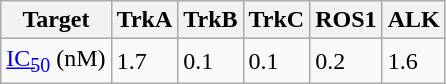<table class="wikitable">
<tr>
<th>Target</th>
<th>TrkA</th>
<th>TrkB</th>
<th>TrkC</th>
<th>ROS1</th>
<th>ALK</th>
</tr>
<tr>
<td><a href='#'>IC<sub>50</sub></a> (nM)</td>
<td>1.7</td>
<td>0.1</td>
<td>0.1</td>
<td>0.2</td>
<td>1.6</td>
</tr>
</table>
